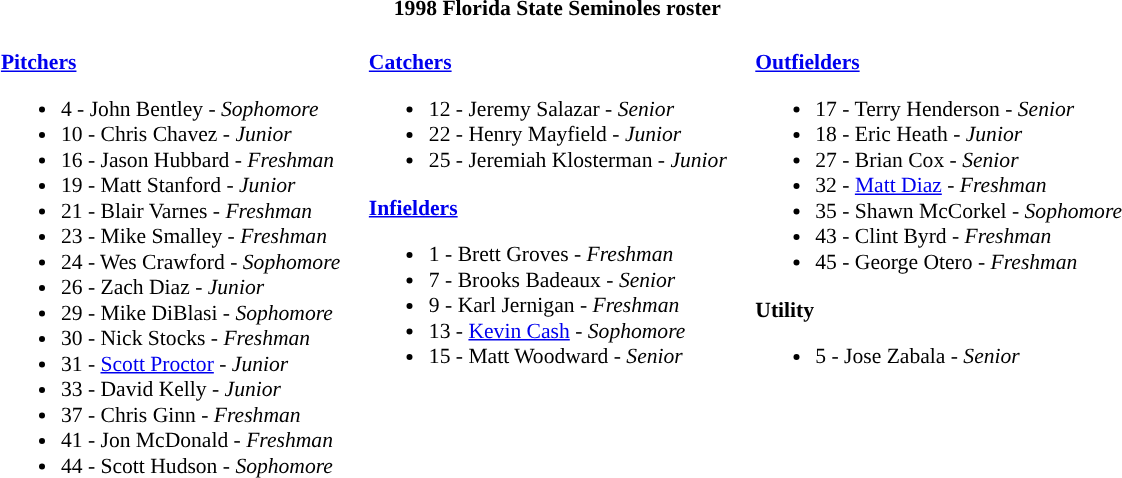<table class="toccolours" style="border-collapse:collapse; font-size:90%;">
<tr>
<th colspan=9>1998 Florida State Seminoles roster</th>
</tr>
<tr>
<td width="03"> </td>
<td valign="top"><br><strong><a href='#'>Pitchers</a></strong><ul><li>4 - John Bentley - <em>Sophomore</em></li><li>10 - Chris Chavez - <em>  Junior</em></li><li>16 - Jason Hubbard - <em>Freshman</em></li><li>19 - Matt Stanford - <em>Junior</em></li><li>21 - Blair Varnes - <em>Freshman</em></li><li>23 - Mike Smalley - <em>Freshman</em></li><li>24 - Wes Crawford - <em>Sophomore</em></li><li>26 - Zach Diaz - <em>Junior</em></li><li>29 - Mike DiBlasi - <em>Sophomore</em></li><li>30 - Nick Stocks - <em>  Freshman</em></li><li>31 - <a href='#'>Scott Proctor</a> - <em>Junior</em></li><li>33 - David Kelly - <em>Junior</em></li><li>37 - Chris Ginn - <em>Freshman</em></li><li>41 - Jon McDonald - <em>  Freshman</em></li><li>44 - Scott Hudson - <em>Sophomore</em></li></ul></td>
<td width="15"> </td>
<td valign="top"><br><strong><a href='#'>Catchers</a></strong><ul><li>12 - Jeremy Salazar - <em>Senior</em></li><li>22 - Henry Mayfield - <em>Junior</em></li><li>25 - Jeremiah Klosterman - <em>Junior</em></li></ul><strong><a href='#'>Infielders</a></strong><ul><li>1 - Brett Groves - <em>Freshman</em></li><li>7 - Brooks Badeaux - <em>Senior</em></li><li>9 - Karl Jernigan - <em>Freshman</em></li><li>13 - <a href='#'>Kevin Cash</a> - <em>Sophomore</em></li><li>15 - Matt Woodward - <em>Senior</em></li></ul></td>
<td width="15"> </td>
<td valign="top"><br><strong><a href='#'>Outfielders</a></strong><ul><li>17 - Terry Henderson - <em>Senior</em></li><li>18 - Eric Heath - <em>Junior</em></li><li>27 - Brian Cox - <em>Senior</em></li><li>32 - <a href='#'>Matt Diaz</a> - <em>Freshman</em></li><li>35 - Shawn McCorkel - <em>Sophomore</em></li><li>43 - Clint Byrd - <em>  Freshman</em></li><li>45 - George Otero - <em>  Freshman</em></li></ul><strong>Utility</strong><ul><li>5 - Jose Zabala - <em>Senior</em></li></ul></td>
</tr>
</table>
